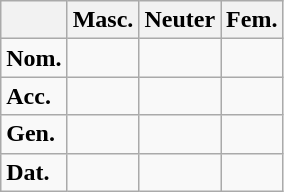<table class="wikitable">
<tr>
<th></th>
<th>Masc.</th>
<th>Neuter</th>
<th>Fem.</th>
</tr>
<tr>
<td><strong>Nom.</strong></td>
<td></td>
<td></td>
<td></td>
</tr>
<tr>
<td><strong>Acc.</strong></td>
<td></td>
<td></td>
<td></td>
</tr>
<tr>
<td><strong>Gen.</strong></td>
<td></td>
<td></td>
<td></td>
</tr>
<tr>
<td><strong>Dat.</strong></td>
<td></td>
<td></td>
<td></td>
</tr>
</table>
